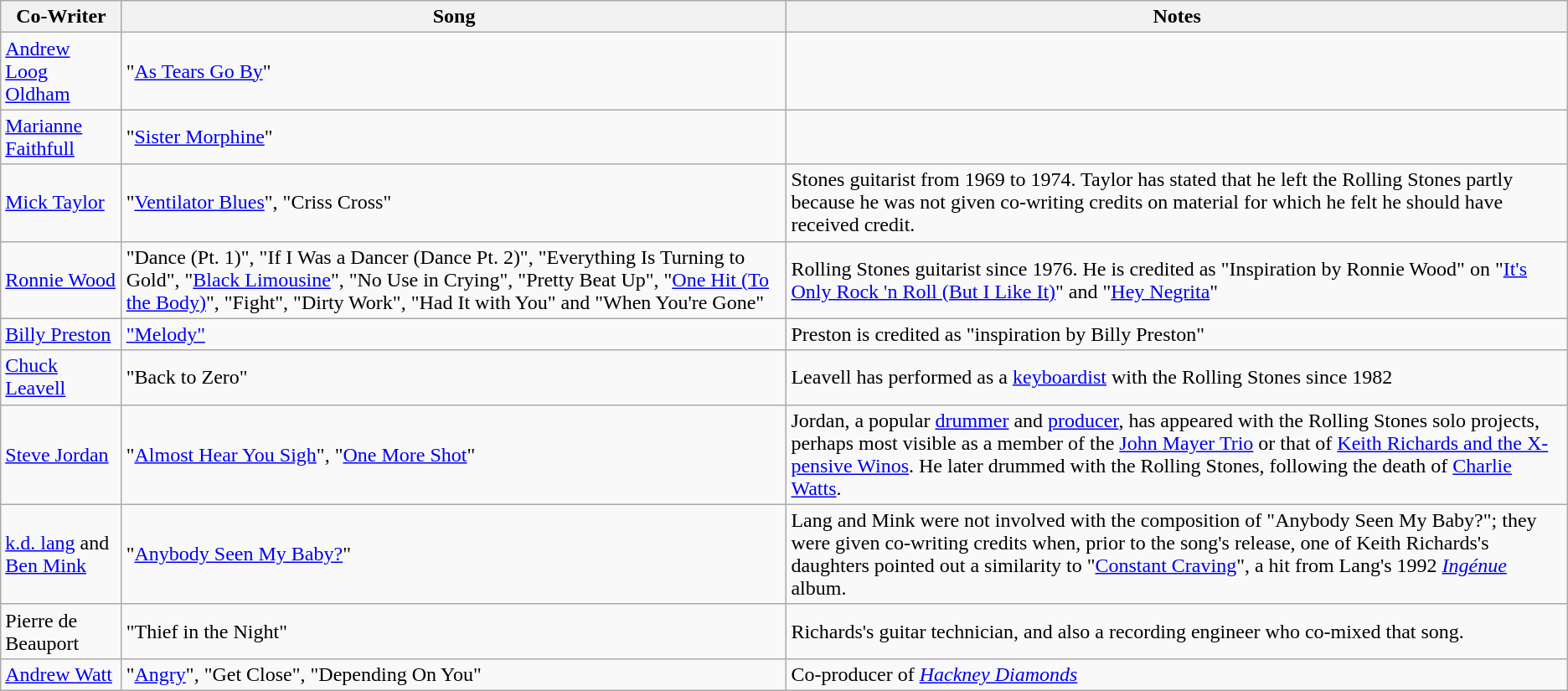<table class="wikitable">
<tr>
<th scope="col">Co-Writer</th>
<th scope="col">Song</th>
<th scope="col">Notes</th>
</tr>
<tr>
<td scope="row"><a href='#'>Andrew Loog Oldham</a></td>
<td>"<a href='#'>As Tears Go By</a>"</td>
<td scope="row"></td>
</tr>
<tr>
<td scope="row"><a href='#'>Marianne Faithfull</a></td>
<td>"<a href='#'>Sister Morphine</a>"</td>
<td scope="row"></td>
</tr>
<tr>
<td scope="row"><a href='#'>Mick Taylor</a></td>
<td>"<a href='#'>Ventilator Blues</a>", "Criss Cross"</td>
<td scope="row">Stones guitarist from 1969 to 1974. Taylor has stated that he left the Rolling Stones partly because he was not given co-writing credits on material for which he felt he should have received credit.</td>
</tr>
<tr>
<td scope="row"><a href='#'>Ronnie Wood</a></td>
<td>"Dance (Pt. 1)", "If I Was a Dancer (Dance Pt. 2)", "Everything Is Turning to Gold", "<a href='#'>Black Limousine</a>", "No Use in Crying", "Pretty Beat Up", "<a href='#'>One Hit (To the Body)</a>", "Fight", "Dirty Work", "Had It with You" and "When You're Gone"</td>
<td scope="row">Rolling Stones guitarist since 1976.  He is credited as "Inspiration by Ronnie Wood" on "<a href='#'>It's Only Rock 'n Roll (But I Like It)</a>" and "<a href='#'>Hey Negrita</a>"</td>
</tr>
<tr>
<td scope="row"><a href='#'>Billy Preston</a></td>
<td scope="row"><a href='#'>"Melody"</a></td>
<td scope="row">Preston is credited as "inspiration by Billy Preston"</td>
</tr>
<tr>
<td scope="row"><a href='#'>Chuck Leavell</a></td>
<td>"Back to Zero"</td>
<td scope="row">Leavell has performed as a <a href='#'>keyboardist</a> with the Rolling Stones since 1982</td>
</tr>
<tr>
<td scope="row"><a href='#'>Steve Jordan</a></td>
<td>"<a href='#'>Almost Hear You Sigh</a>", "<a href='#'>One More Shot</a>"</td>
<td scope="row">Jordan, a popular <a href='#'>drummer</a> and <a href='#'>producer</a>, has appeared with the Rolling Stones solo projects, perhaps most visible as a member of the <a href='#'>John Mayer Trio</a> or that of <a href='#'>Keith Richards and the X-pensive Winos</a>.  He later drummed with the Rolling Stones, following the death of <a href='#'>Charlie Watts</a>.</td>
</tr>
<tr>
<td scope="row"><a href='#'>k.d. lang</a> and <a href='#'>Ben Mink</a></td>
<td>"<a href='#'>Anybody Seen My Baby?</a>"</td>
<td scope="row">Lang and Mink were not involved with the composition of "Anybody Seen My Baby?"; they were given co-writing credits when, prior to the song's release, one of Keith Richards's daughters pointed out a similarity to "<a href='#'>Constant Craving</a>", a hit from Lang's 1992 <em><a href='#'>Ingénue</a></em> album.</td>
</tr>
<tr>
<td scope="row">Pierre de Beauport</td>
<td>"Thief in the Night"</td>
<td scope="row">Richards's guitar technician, and also a recording engineer who co-mixed that song.</td>
</tr>
<tr>
<td scope="row"><a href='#'>Andrew Watt</a></td>
<td>"<a href='#'>Angry</a>", "Get Close", "Depending On You"</td>
<td scope="row">Co-producer of <em><a href='#'>Hackney Diamonds</a></em></td>
</tr>
</table>
